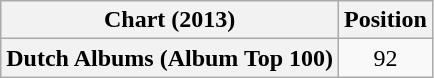<table class="wikitable plainrowheaders" style="text-align:center">
<tr>
<th scope="col">Chart (2013)</th>
<th scope="col">Position</th>
</tr>
<tr>
<th scope="row">Dutch Albums (Album Top 100)</th>
<td>92</td>
</tr>
</table>
